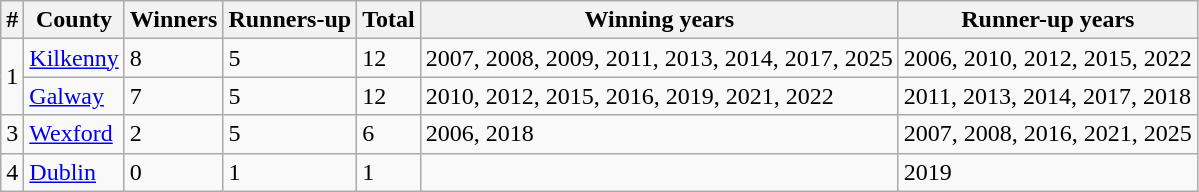<table class="wikitable">
<tr>
<th>#</th>
<th>County</th>
<th>Winners</th>
<th>Runners-up</th>
<th>Total</th>
<th>Winning years</th>
<th>Runner-up years</th>
</tr>
<tr>
<td rowspan="2" style="text-align:center;">1</td>
<td> <a href='#'>Kilkenny</a></td>
<td>8</td>
<td>5</td>
<td>12</td>
<td>2007, 2008, 2009, 2011, 2013, 2014, 2017, 2025</td>
<td>2006, 2010, 2012, 2015, 2022</td>
</tr>
<tr>
<td> <a href='#'>Galway</a></td>
<td>7</td>
<td>5</td>
<td>12</td>
<td>2010, 2012, 2015, 2016, 2019, 2021, 2022</td>
<td>2011, 2013, 2014, 2017, 2018</td>
</tr>
<tr style="vertical-align:top">
<td rowspan="1" style="text-align:center;">3</td>
<td> <a href='#'>Wexford</a></td>
<td>2</td>
<td>5</td>
<td>6</td>
<td>2006, 2018</td>
<td>2007, 2008, 2016, 2021, 2025</td>
</tr>
<tr style="vertical-align:top">
<td rowspan="1" style="text-align:center;">4</td>
<td> <a href='#'>Dublin</a></td>
<td>0</td>
<td>1</td>
<td>1</td>
<td></td>
<td>2019</td>
</tr>
</table>
